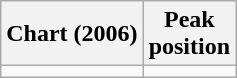<table class="wikitable sortable">
<tr>
<th align="left">Chart (2006)</th>
<th align="center">Peak<br>position</th>
</tr>
<tr>
<td></td>
</tr>
</table>
